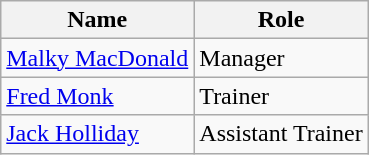<table class="wikitable">
<tr>
<th>Name</th>
<th>Role</th>
</tr>
<tr>
<td> <a href='#'>Malky MacDonald</a></td>
<td>Manager</td>
</tr>
<tr>
<td> <a href='#'>Fred Monk</a></td>
<td>Trainer</td>
</tr>
<tr>
<td> <a href='#'>Jack Holliday</a></td>
<td>Assistant Trainer</td>
</tr>
</table>
